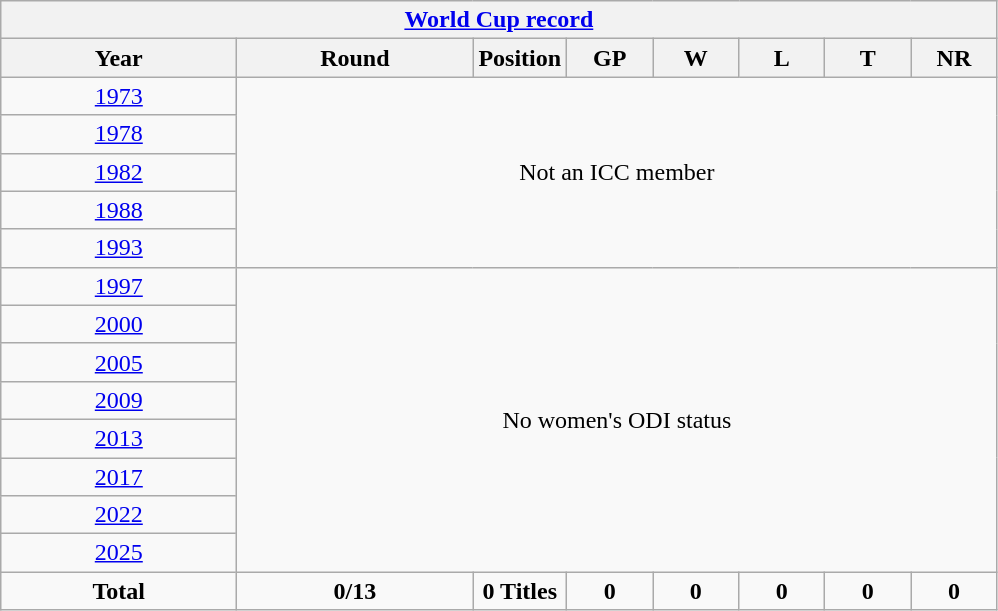<table class="wikitable" style="text-align: center;">
<tr>
<th colspan=8><a href='#'>World Cup record</a></th>
</tr>
<tr>
<th width=150>Year</th>
<th width=150>Round</th>
<th width=50>Position</th>
<th width=50>GP</th>
<th width=50>W</th>
<th width=50>L</th>
<th width=50>T</th>
<th width=50>NR</th>
</tr>
<tr>
<td> <a href='#'>1973</a></td>
<td colspan=7 rowspan=5>Not an ICC member</td>
</tr>
<tr>
<td> <a href='#'>1978</a></td>
</tr>
<tr>
<td> <a href='#'>1982</a></td>
</tr>
<tr>
<td> <a href='#'>1988</a></td>
</tr>
<tr>
<td> <a href='#'>1993</a></td>
</tr>
<tr>
<td> <a href='#'>1997</a></td>
<td colspan=7 rowspan=8>No women's ODI status</td>
</tr>
<tr>
<td> <a href='#'>2000</a></td>
</tr>
<tr>
<td> <a href='#'>2005</a></td>
</tr>
<tr>
<td> <a href='#'>2009</a></td>
</tr>
<tr>
<td> <a href='#'>2013</a></td>
</tr>
<tr>
<td> <a href='#'>2017</a></td>
</tr>
<tr>
<td> <a href='#'>2022</a></td>
</tr>
<tr>
<td> <a href='#'>2025</a></td>
</tr>
<tr>
<td><strong>Total</strong></td>
<td><strong>0/13</strong></td>
<td><strong>0 Titles</strong></td>
<td><strong>0</strong></td>
<td><strong>0</strong></td>
<td><strong>0</strong></td>
<td><strong>0</strong></td>
<td><strong>0</strong></td>
</tr>
</table>
